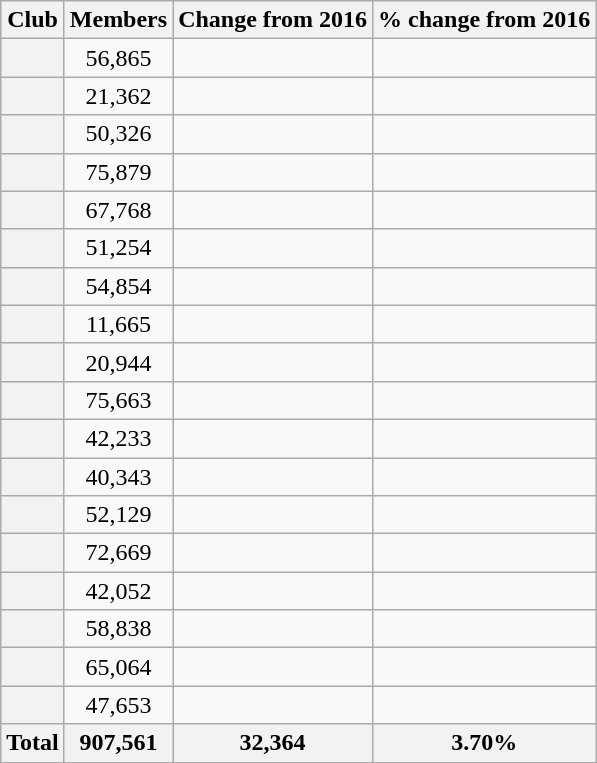<table class="wikitable plainrowheaders sortable" style="text-align:center;">
<tr>
<th>Club</th>
<th>Members</th>
<th>Change from 2016</th>
<th>% change from 2016</th>
</tr>
<tr>
<th scope="row"></th>
<td>56,865</td>
<td></td>
<td></td>
</tr>
<tr>
<th scope="row"></th>
<td>21,362</td>
<td></td>
<td></td>
</tr>
<tr>
<th scope="row"></th>
<td>50,326</td>
<td></td>
<td></td>
</tr>
<tr>
<th scope="row"></th>
<td>75,879</td>
<td></td>
<td></td>
</tr>
<tr>
<th scope="row"></th>
<td>67,768</td>
<td></td>
<td></td>
</tr>
<tr>
<th scope="row"></th>
<td>51,254</td>
<td></td>
<td></td>
</tr>
<tr>
<th scope="row"></th>
<td>54,854</td>
<td></td>
<td></td>
</tr>
<tr>
<th scope="row"></th>
<td>11,665</td>
<td></td>
<td></td>
</tr>
<tr>
<th scope="row"></th>
<td>20,944</td>
<td></td>
<td></td>
</tr>
<tr>
<th scope="row"></th>
<td>75,663</td>
<td></td>
<td></td>
</tr>
<tr>
<th scope="row"></th>
<td>42,233</td>
<td></td>
<td></td>
</tr>
<tr>
<th scope="row"></th>
<td>40,343</td>
<td></td>
<td></td>
</tr>
<tr>
<th scope="row"></th>
<td>52,129</td>
<td></td>
<td></td>
</tr>
<tr>
<th scope="row"></th>
<td>72,669</td>
<td></td>
<td></td>
</tr>
<tr>
<th scope="row"></th>
<td>42,052</td>
<td></td>
<td></td>
</tr>
<tr>
<th scope="row"></th>
<td>58,838</td>
<td></td>
<td></td>
</tr>
<tr>
<th scope="row"></th>
<td>65,064</td>
<td></td>
<td></td>
</tr>
<tr>
<th scope="row"></th>
<td>47,653</td>
<td></td>
<td></td>
</tr>
<tr class="sortbottom">
<th>Total</th>
<th>907,561</th>
<th> 32,364</th>
<th> 3.70%</th>
</tr>
</table>
